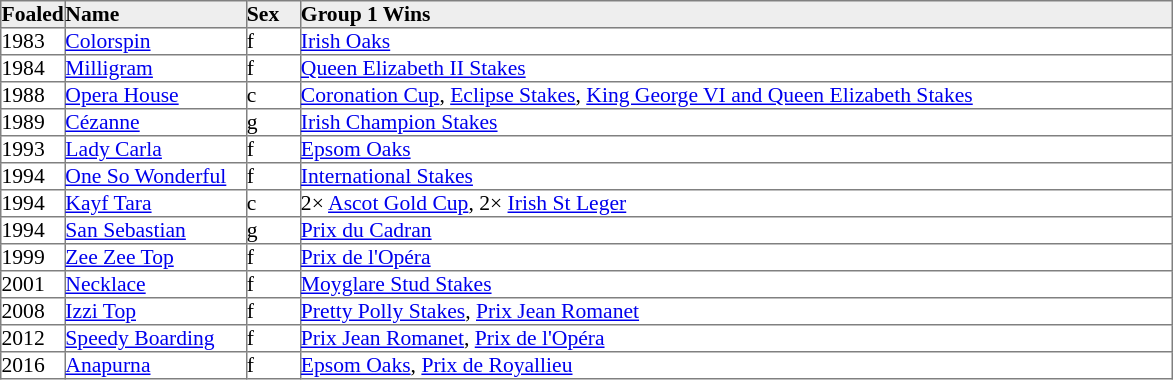<table border="1" cellpadding="0" style="border-collapse: collapse; font-size:90%">
<tr style="background:#eee;">
<td style="width:35px;"><strong>Foaled</strong></td>
<td style="width:120px;"><strong>Name</strong></td>
<td style="width:35px;"><strong>Sex</strong></td>
<td style="width:580px;"><strong>Group 1 Wins</strong></td>
</tr>
<tr>
<td>1983</td>
<td><a href='#'>Colorspin</a></td>
<td>f</td>
<td><a href='#'>Irish Oaks</a></td>
</tr>
<tr>
<td>1984</td>
<td><a href='#'>Milligram</a></td>
<td>f</td>
<td><a href='#'>Queen Elizabeth II Stakes</a></td>
</tr>
<tr>
<td>1988</td>
<td><a href='#'>Opera House</a></td>
<td>c</td>
<td><a href='#'>Coronation Cup</a>, <a href='#'>Eclipse Stakes</a>, <a href='#'>King George VI and Queen Elizabeth Stakes</a></td>
</tr>
<tr>
<td>1989</td>
<td><a href='#'>Cézanne</a></td>
<td>g</td>
<td><a href='#'>Irish Champion Stakes</a></td>
</tr>
<tr>
<td>1993</td>
<td><a href='#'>Lady Carla</a></td>
<td>f</td>
<td><a href='#'>Epsom Oaks</a></td>
</tr>
<tr>
<td>1994</td>
<td><a href='#'>One So Wonderful</a></td>
<td>f</td>
<td><a href='#'>International Stakes</a></td>
</tr>
<tr>
<td>1994</td>
<td><a href='#'>Kayf Tara</a></td>
<td>c</td>
<td>2× <a href='#'>Ascot Gold Cup</a>, 2× <a href='#'>Irish St Leger</a></td>
</tr>
<tr>
<td>1994</td>
<td><a href='#'>San Sebastian</a></td>
<td>g</td>
<td><a href='#'>Prix du Cadran</a></td>
</tr>
<tr>
<td>1999</td>
<td><a href='#'>Zee Zee Top</a></td>
<td>f</td>
<td><a href='#'>Prix de l'Opéra</a></td>
</tr>
<tr>
<td>2001</td>
<td><a href='#'>Necklace</a></td>
<td>f</td>
<td><a href='#'>Moyglare Stud Stakes</a></td>
</tr>
<tr>
<td>2008</td>
<td><a href='#'>Izzi Top</a></td>
<td>f</td>
<td><a href='#'>Pretty Polly Stakes</a>, <a href='#'>Prix Jean Romanet</a></td>
</tr>
<tr>
<td>2012</td>
<td><a href='#'>Speedy Boarding</a></td>
<td>f</td>
<td><a href='#'>Prix Jean Romanet</a>, <a href='#'>Prix de l'Opéra</a></td>
</tr>
<tr>
<td>2016</td>
<td><a href='#'>Anapurna</a></td>
<td>f</td>
<td><a href='#'>Epsom Oaks</a>, <a href='#'>Prix de Royallieu</a></td>
</tr>
</table>
